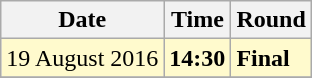<table class="wikitable">
<tr>
<th>Date</th>
<th>Time</th>
<th>Round</th>
</tr>
<tr>
<td style=background:lemonchiffon>19 August 2016</td>
<td style=background:lemonchiffon><strong>14:30</strong></td>
<td style=background:lemonchiffon><strong>Final</strong></td>
</tr>
<tr>
</tr>
</table>
